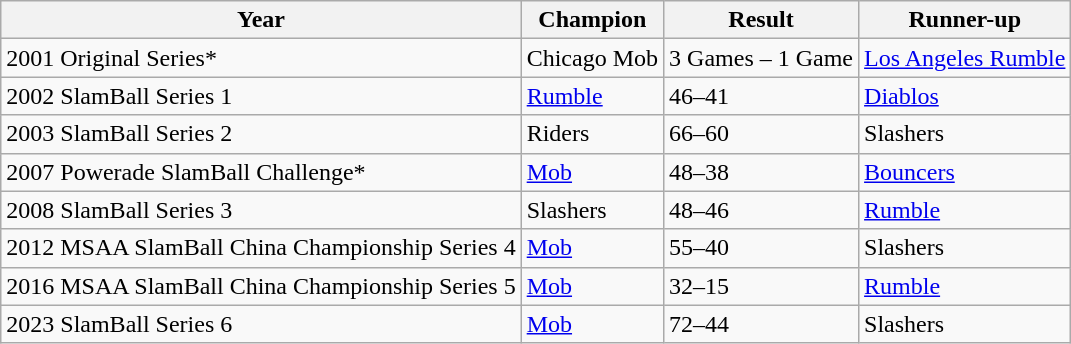<table class="wikitable" || align=center>
<tr>
<th>Year</th>
<th>Champion</th>
<th>Result</th>
<th>Runner-up</th>
</tr>
<tr>
<td>2001 Original Series*</td>
<td Mob (Slamball team)>Chicago Mob</td>
<td>3 Games – 1 Game</td>
<td><a href='#'>Los Angeles Rumble</a></td>
</tr>
<tr>
<td>2002 SlamBall Series 1</td>
<td><a href='#'>Rumble</a></td>
<td>46–41</td>
<td><a href='#'>Diablos</a></td>
</tr>
<tr>
<td>2003 SlamBall Series 2</td>
<td>Riders</td>
<td>66–60</td>
<td Slashers (slamball team)>Slashers</td>
</tr>
<tr>
<td>2007 Powerade SlamBall Challenge*</td>
<td><a href='#'>Mob</a></td>
<td>48–38</td>
<td><a href='#'>Bouncers</a></td>
</tr>
<tr>
<td>2008 SlamBall Series 3</td>
<td Slashers (slamball team)>Slashers</td>
<td>48–46</td>
<td><a href='#'>Rumble</a></td>
</tr>
<tr>
<td>2012 MSAA SlamBall China Championship Series 4</td>
<td><a href='#'>Mob</a></td>
<td>55–40</td>
<td Slashers (Slamball team)>Slashers</td>
</tr>
<tr>
<td>2016 MSAA SlamBall China Championship Series 5</td>
<td><a href='#'>Mob</a></td>
<td>32–15</td>
<td><a href='#'>Rumble</a></td>
</tr>
<tr>
<td>2023 SlamBall Series 6</td>
<td><a href='#'>Mob</a></td>
<td>72–44</td>
<td Slashers (Slamball team)>Slashers</td>
</tr>
</table>
